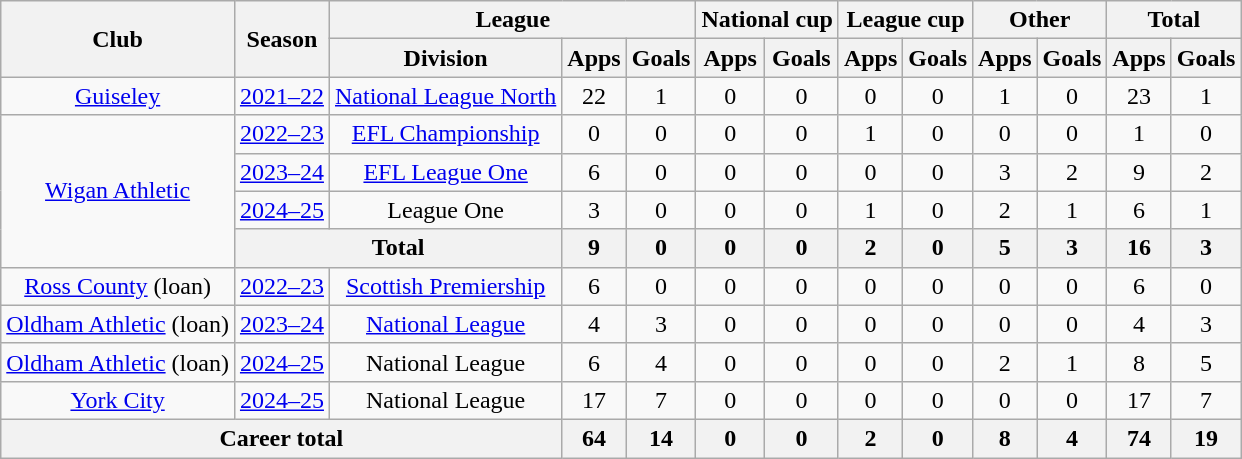<table class=wikitable style=text-align:center>
<tr>
<th rowspan=2>Club</th>
<th rowspan=2>Season</th>
<th colspan=3>League</th>
<th colspan=2>National cup</th>
<th colspan=2>League cup</th>
<th colspan=2>Other</th>
<th colspan=2>Total</th>
</tr>
<tr>
<th>Division</th>
<th>Apps</th>
<th>Goals</th>
<th>Apps</th>
<th>Goals</th>
<th>Apps</th>
<th>Goals</th>
<th>Apps</th>
<th>Goals</th>
<th>Apps</th>
<th>Goals</th>
</tr>
<tr>
<td><a href='#'>Guiseley</a></td>
<td><a href='#'>2021–22</a></td>
<td><a href='#'>National League North</a></td>
<td>22</td>
<td>1</td>
<td>0</td>
<td>0</td>
<td>0</td>
<td>0</td>
<td>1</td>
<td>0</td>
<td>23</td>
<td>1</td>
</tr>
<tr>
<td rowspan=4><a href='#'>Wigan Athletic</a></td>
<td><a href='#'>2022–23</a></td>
<td><a href='#'>EFL Championship</a></td>
<td>0</td>
<td>0</td>
<td>0</td>
<td>0</td>
<td>1</td>
<td>0</td>
<td>0</td>
<td>0</td>
<td>1</td>
<td>0</td>
</tr>
<tr>
<td><a href='#'>2023–24</a></td>
<td><a href='#'>EFL League One</a></td>
<td>6</td>
<td>0</td>
<td>0</td>
<td>0</td>
<td>0</td>
<td>0</td>
<td>3</td>
<td>2</td>
<td>9</td>
<td>2</td>
</tr>
<tr>
<td><a href='#'>2024–25</a></td>
<td>League One</td>
<td>3</td>
<td>0</td>
<td>0</td>
<td>0</td>
<td>1</td>
<td>0</td>
<td>2</td>
<td>1</td>
<td>6</td>
<td>1</td>
</tr>
<tr>
<th colspan="2">Total</th>
<th>9</th>
<th>0</th>
<th>0</th>
<th>0</th>
<th>2</th>
<th>0</th>
<th>5</th>
<th>3</th>
<th>16</th>
<th>3</th>
</tr>
<tr>
<td><a href='#'>Ross County</a> (loan)</td>
<td><a href='#'>2022–23</a></td>
<td><a href='#'>Scottish Premiership</a></td>
<td>6</td>
<td>0</td>
<td>0</td>
<td>0</td>
<td>0</td>
<td>0</td>
<td>0</td>
<td>0</td>
<td>6</td>
<td>0</td>
</tr>
<tr>
<td><a href='#'>Oldham Athletic</a> (loan)</td>
<td><a href='#'>2023–24</a></td>
<td><a href='#'>National League</a></td>
<td>4</td>
<td>3</td>
<td>0</td>
<td>0</td>
<td>0</td>
<td>0</td>
<td>0</td>
<td>0</td>
<td>4</td>
<td>3</td>
</tr>
<tr>
<td><a href='#'>Oldham Athletic</a> (loan)</td>
<td><a href='#'>2024–25</a></td>
<td>National League</td>
<td>6</td>
<td>4</td>
<td>0</td>
<td>0</td>
<td>0</td>
<td>0</td>
<td>2</td>
<td>1</td>
<td>8</td>
<td>5</td>
</tr>
<tr>
<td><a href='#'>York City</a></td>
<td><a href='#'>2024–25</a></td>
<td>National League</td>
<td>17</td>
<td>7</td>
<td>0</td>
<td>0</td>
<td>0</td>
<td>0</td>
<td>0</td>
<td>0</td>
<td>17</td>
<td>7</td>
</tr>
<tr>
<th colspan="3">Career total</th>
<th>64</th>
<th>14</th>
<th>0</th>
<th>0</th>
<th>2</th>
<th>0</th>
<th>8</th>
<th>4</th>
<th>74</th>
<th>19</th>
</tr>
</table>
